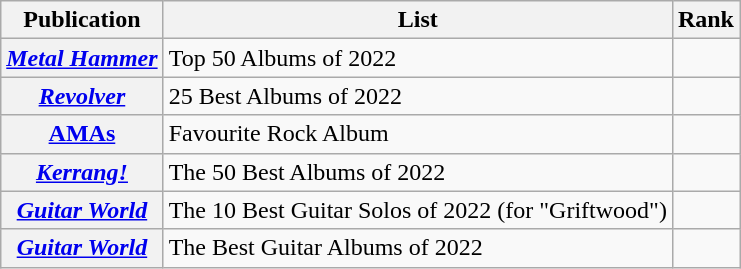<table class="wikitable sortable plainrowheaders">
<tr>
<th>Publication</th>
<th>List</th>
<th>Rank</th>
</tr>
<tr>
<th scope="row"><em><a href='#'>Metal Hammer</a></em></th>
<td>Top 50 Albums of 2022</td>
<td></td>
</tr>
<tr>
<th scope="row"><em><a href='#'>Revolver</a></em></th>
<td>25 Best Albums of 2022</td>
<td></td>
</tr>
<tr>
<th scope="row"><a href='#'>AMAs</a></th>
<td>Favourite Rock Album</td>
<td></td>
</tr>
<tr>
<th scope="row"><em><a href='#'>Kerrang!</a></em></th>
<td>The 50 Best Albums of 2022</td>
<td></td>
</tr>
<tr>
<th scope="row"><em><a href='#'>Guitar World</a></em></th>
<td>The 10 Best Guitar Solos of 2022 (for "Griftwood")</td>
<td></td>
</tr>
<tr>
<th scope="row"><em><a href='#'>Guitar World</a></em></th>
<td>The Best Guitar Albums of 2022</td>
<td></td>
</tr>
</table>
